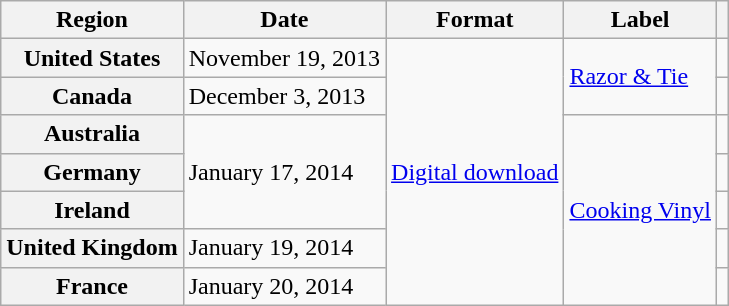<table class="wikitable plainrowheaders">
<tr>
<th scope="col">Region</th>
<th scope="col">Date</th>
<th scope="col">Format</th>
<th scope="col">Label</th>
<th scope="col"></th>
</tr>
<tr>
<th scope="row">United States</th>
<td>November 19, 2013</td>
<td rowspan="7"><a href='#'>Digital download</a></td>
<td rowspan="2"><a href='#'>Razor & Tie</a></td>
<td align="center"></td>
</tr>
<tr>
<th scope="row">Canada</th>
<td>December 3, 2013</td>
<td align="center"></td>
</tr>
<tr>
<th scope="row">Australia</th>
<td rowspan="3">January 17, 2014</td>
<td rowspan="5"><a href='#'>Cooking Vinyl</a></td>
<td align="center"></td>
</tr>
<tr>
<th scope="row">Germany</th>
<td align="center"></td>
</tr>
<tr>
<th scope="row">Ireland</th>
<td align="center"></td>
</tr>
<tr>
<th scope="row">United Kingdom</th>
<td>January 19, 2014</td>
<td align="center"></td>
</tr>
<tr>
<th scope="row">France</th>
<td>January 20, 2014</td>
<td align="center"></td>
</tr>
</table>
